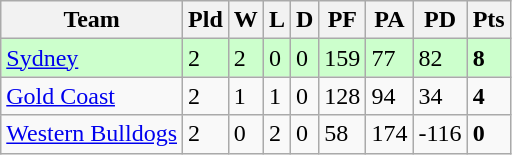<table class="wikitable">
<tr>
<th>Team</th>
<th>Pld</th>
<th>W</th>
<th>L</th>
<th>D</th>
<th>PF</th>
<th>PA</th>
<th>PD</th>
<th>Pts</th>
</tr>
<tr>
<td style="background: #ccffcc;"><a href='#'>Sydney</a></td>
<td style="background: #ccffcc;">2</td>
<td style="background: #ccffcc;">2</td>
<td style="background: #ccffcc;">0</td>
<td style="background: #ccffcc;">0</td>
<td style="background: #ccffcc;">159</td>
<td style="background: #ccffcc;">77</td>
<td style="background: #ccffcc;">82</td>
<td style="background: #ccffcc;"><strong>8</strong></td>
</tr>
<tr>
<td><a href='#'>Gold Coast</a></td>
<td>2</td>
<td>1</td>
<td>1</td>
<td>0</td>
<td>128</td>
<td>94</td>
<td>34</td>
<td><strong>4</strong></td>
</tr>
<tr>
<td><a href='#'>Western Bulldogs</a></td>
<td>2</td>
<td>0</td>
<td>2</td>
<td>0</td>
<td>58</td>
<td>174</td>
<td>-116</td>
<td><strong>0</strong></td>
</tr>
</table>
